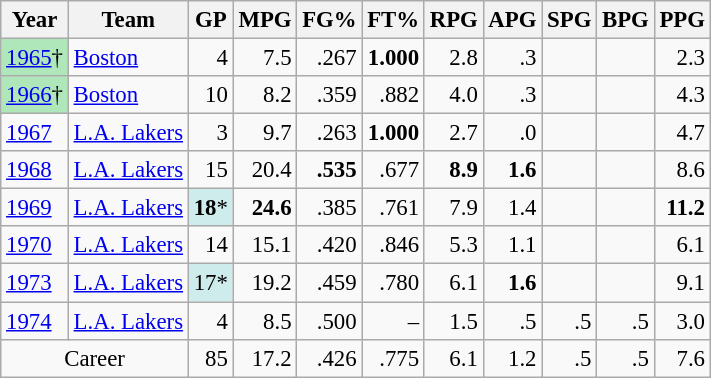<table class="wikitable sortable" style="font-size:95%; text-align:right;">
<tr>
<th>Year</th>
<th>Team</th>
<th>GP</th>
<th>MPG</th>
<th>FG%</th>
<th>FT%</th>
<th>RPG</th>
<th>APG</th>
<th>SPG</th>
<th>BPG</th>
<th>PPG</th>
</tr>
<tr>
<td style="text-align:left;background:#afe6ba;"><a href='#'>1965</a>†</td>
<td style="text-align:left;"><a href='#'>Boston</a></td>
<td>4</td>
<td>7.5</td>
<td>.267</td>
<td><strong>1.000</strong></td>
<td>2.8</td>
<td>.3</td>
<td></td>
<td></td>
<td>2.3</td>
</tr>
<tr>
<td style="text-align:left;background:#afe6ba;"><a href='#'>1966</a>†</td>
<td style="text-align:left;"><a href='#'>Boston</a></td>
<td>10</td>
<td>8.2</td>
<td>.359</td>
<td>.882</td>
<td>4.0</td>
<td>.3</td>
<td></td>
<td></td>
<td>4.3</td>
</tr>
<tr>
<td style="text-align:left;"><a href='#'>1967</a></td>
<td style="text-align:left;"><a href='#'>L.A. Lakers</a></td>
<td>3</td>
<td>9.7</td>
<td>.263</td>
<td><strong>1.000</strong></td>
<td>2.7</td>
<td>.0</td>
<td></td>
<td></td>
<td>4.7</td>
</tr>
<tr>
<td style="text-align:left;"><a href='#'>1968</a></td>
<td style="text-align:left;"><a href='#'>L.A. Lakers</a></td>
<td>15</td>
<td>20.4</td>
<td><strong>.535</strong></td>
<td>.677</td>
<td><strong>8.9</strong></td>
<td><strong>1.6</strong></td>
<td></td>
<td></td>
<td>8.6</td>
</tr>
<tr>
<td style="text-align:left;"><a href='#'>1969</a></td>
<td style="text-align:left;"><a href='#'>L.A. Lakers</a></td>
<td style="background:#cfecec;"><strong>18</strong>*</td>
<td><strong>24.6</strong></td>
<td>.385</td>
<td>.761</td>
<td>7.9</td>
<td>1.4</td>
<td></td>
<td></td>
<td><strong>11.2</strong></td>
</tr>
<tr>
<td style="text-align:left;"><a href='#'>1970</a></td>
<td style="text-align:left;"><a href='#'>L.A. Lakers</a></td>
<td>14</td>
<td>15.1</td>
<td>.420</td>
<td>.846</td>
<td>5.3</td>
<td>1.1</td>
<td></td>
<td></td>
<td>6.1</td>
</tr>
<tr>
<td style="text-align:left;"><a href='#'>1973</a></td>
<td style="text-align:left;"><a href='#'>L.A. Lakers</a></td>
<td style="background:#CFECEC;">17*</td>
<td>19.2</td>
<td>.459</td>
<td>.780</td>
<td>6.1</td>
<td><strong>1.6</strong></td>
<td></td>
<td></td>
<td>9.1</td>
</tr>
<tr>
<td style="text-align:left;"><a href='#'>1974</a></td>
<td style="text-align:left;"><a href='#'>L.A. Lakers</a></td>
<td>4</td>
<td>8.5</td>
<td>.500</td>
<td>–</td>
<td>1.5</td>
<td>.5</td>
<td>.5</td>
<td>.5</td>
<td>3.0</td>
</tr>
<tr class="sortbottom">
<td style="text-align:center;" colspan="2">Career</td>
<td>85</td>
<td>17.2</td>
<td>.426</td>
<td>.775</td>
<td>6.1</td>
<td>1.2</td>
<td>.5</td>
<td>.5</td>
<td>7.6</td>
</tr>
</table>
